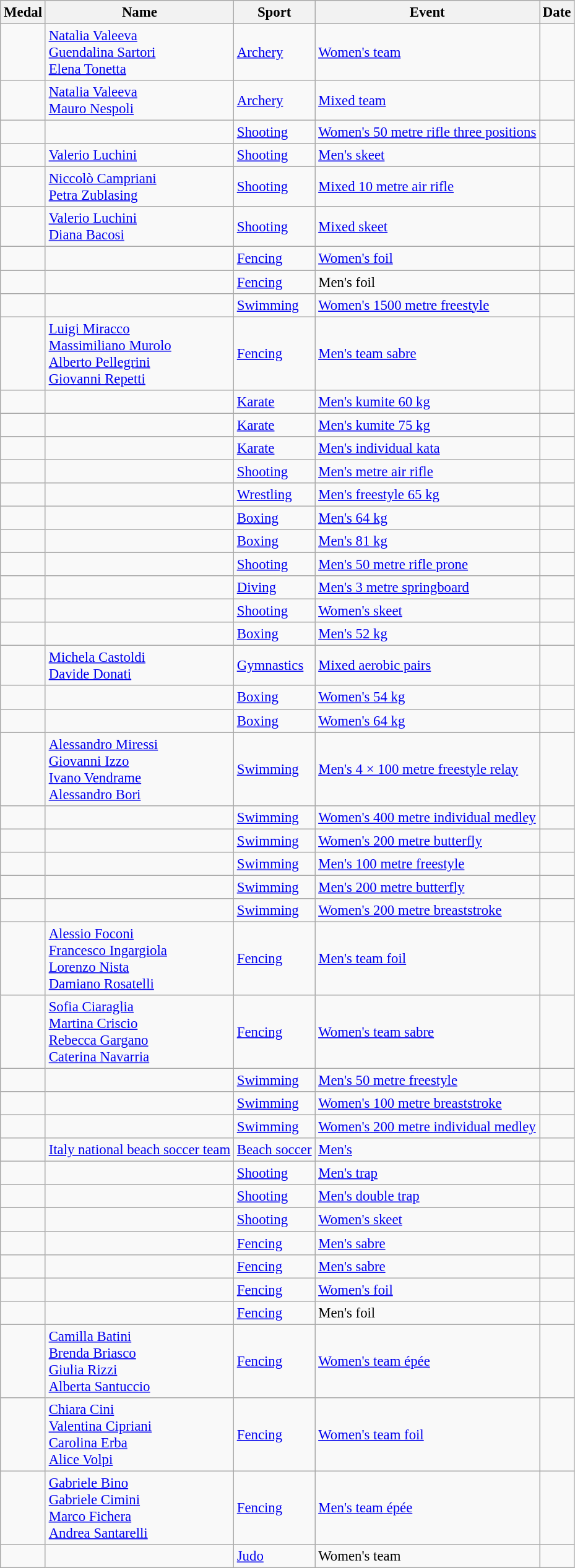<table class="wikitable sortable" style="font-size: 95%">
<tr>
<th>Medal</th>
<th>Name</th>
<th>Sport</th>
<th>Event</th>
<th>Date</th>
</tr>
<tr>
<td></td>
<td><a href='#'>Natalia Valeeva</a> <br> <a href='#'>Guendalina Sartori</a> <br> <a href='#'>Elena Tonetta</a></td>
<td><a href='#'>Archery</a></td>
<td><a href='#'>Women's team</a></td>
<td></td>
</tr>
<tr>
<td></td>
<td><a href='#'>Natalia Valeeva</a> <br> <a href='#'>Mauro Nespoli</a></td>
<td><a href='#'>Archery</a></td>
<td><a href='#'>Mixed team</a></td>
<td></td>
</tr>
<tr>
<td></td>
<td></td>
<td><a href='#'>Shooting</a></td>
<td><a href='#'>Women's 50 metre rifle three positions</a></td>
<td></td>
</tr>
<tr>
<td></td>
<td><a href='#'>Valerio Luchini</a></td>
<td><a href='#'>Shooting</a></td>
<td><a href='#'>Men's skeet</a></td>
<td></td>
</tr>
<tr>
<td></td>
<td><a href='#'>Niccolò Campriani</a> <br> <a href='#'>Petra Zublasing</a></td>
<td><a href='#'>Shooting</a></td>
<td><a href='#'>Mixed 10 metre air rifle</a></td>
<td></td>
</tr>
<tr>
<td></td>
<td><a href='#'>Valerio Luchini</a> <br> <a href='#'>Diana Bacosi</a></td>
<td><a href='#'>Shooting</a></td>
<td><a href='#'>Mixed skeet</a></td>
<td></td>
</tr>
<tr>
<td></td>
<td></td>
<td><a href='#'>Fencing</a></td>
<td><a href='#'>Women's foil</a></td>
<td></td>
</tr>
<tr>
<td></td>
<td></td>
<td><a href='#'>Fencing</a></td>
<td>Men's foil</td>
<td></td>
</tr>
<tr>
<td></td>
<td></td>
<td><a href='#'>Swimming</a></td>
<td><a href='#'>Women's 1500 metre freestyle</a></td>
<td></td>
</tr>
<tr>
<td></td>
<td><a href='#'>Luigi Miracco</a> <br> <a href='#'>Massimiliano Murolo</a> <br> <a href='#'>Alberto Pellegrini</a> <br> <a href='#'>Giovanni Repetti</a></td>
<td><a href='#'>Fencing</a></td>
<td><a href='#'>Men's team sabre</a></td>
<td></td>
</tr>
<tr>
<td></td>
<td></td>
<td><a href='#'>Karate</a></td>
<td><a href='#'>Men's kumite 60 kg</a></td>
<td></td>
</tr>
<tr>
<td></td>
<td></td>
<td><a href='#'>Karate</a></td>
<td><a href='#'>Men's kumite 75 kg</a></td>
<td></td>
</tr>
<tr>
<td></td>
<td></td>
<td><a href='#'>Karate</a></td>
<td><a href='#'>Men's individual kata</a></td>
<td></td>
</tr>
<tr>
<td></td>
<td></td>
<td><a href='#'>Shooting</a></td>
<td><a href='#'>Men's metre air rifle</a></td>
<td></td>
</tr>
<tr>
<td></td>
<td></td>
<td><a href='#'>Wrestling</a></td>
<td><a href='#'>Men's freestyle 65 kg</a></td>
<td></td>
</tr>
<tr>
<td></td>
<td></td>
<td><a href='#'>Boxing</a></td>
<td><a href='#'>Men's 64 kg</a></td>
<td></td>
</tr>
<tr>
<td></td>
<td></td>
<td><a href='#'>Boxing</a></td>
<td><a href='#'>Men's 81 kg</a></td>
<td></td>
</tr>
<tr>
<td></td>
<td></td>
<td><a href='#'>Shooting</a></td>
<td><a href='#'>Men's 50 metre rifle prone</a></td>
<td></td>
</tr>
<tr>
<td></td>
<td></td>
<td><a href='#'>Diving</a></td>
<td><a href='#'>Men's 3 metre springboard</a></td>
<td></td>
</tr>
<tr>
<td></td>
<td></td>
<td><a href='#'>Shooting</a></td>
<td><a href='#'>Women's skeet</a></td>
<td></td>
</tr>
<tr>
<td></td>
<td></td>
<td><a href='#'>Boxing</a></td>
<td><a href='#'>Men's 52 kg</a></td>
<td></td>
</tr>
<tr>
<td></td>
<td><a href='#'>Michela Castoldi</a> <br> <a href='#'>Davide Donati</a></td>
<td><a href='#'>Gymnastics</a></td>
<td><a href='#'>Mixed aerobic pairs</a></td>
<td></td>
</tr>
<tr>
<td></td>
<td></td>
<td><a href='#'>Boxing</a></td>
<td><a href='#'>Women's 54 kg</a></td>
<td></td>
</tr>
<tr>
<td></td>
<td></td>
<td><a href='#'>Boxing</a></td>
<td><a href='#'>Women's 64 kg</a></td>
<td></td>
</tr>
<tr>
<td></td>
<td><a href='#'>Alessandro Miressi</a> <br> <a href='#'>Giovanni Izzo</a> <br> <a href='#'>Ivano Vendrame</a> <br> <a href='#'>Alessandro Bori</a></td>
<td><a href='#'>Swimming</a></td>
<td><a href='#'>Men's 4 × 100 metre freestyle relay</a></td>
<td></td>
</tr>
<tr>
<td></td>
<td></td>
<td><a href='#'>Swimming</a></td>
<td><a href='#'>Women's 400 metre individual medley</a></td>
<td></td>
</tr>
<tr>
<td></td>
<td></td>
<td><a href='#'>Swimming</a></td>
<td><a href='#'>Women's 200 metre butterfly</a></td>
<td></td>
</tr>
<tr>
<td></td>
<td></td>
<td><a href='#'>Swimming</a></td>
<td><a href='#'>Men's 100 metre freestyle</a></td>
<td></td>
</tr>
<tr>
<td></td>
<td></td>
<td><a href='#'>Swimming</a></td>
<td><a href='#'>Men's 200 metre butterfly</a></td>
<td></td>
</tr>
<tr>
<td></td>
<td></td>
<td><a href='#'>Swimming</a></td>
<td><a href='#'>Women's 200 metre breaststroke</a></td>
<td></td>
</tr>
<tr>
<td></td>
<td><a href='#'>Alessio Foconi</a> <br> <a href='#'>Francesco Ingargiola</a> <br> <a href='#'>Lorenzo Nista</a> <br> <a href='#'>Damiano Rosatelli</a></td>
<td><a href='#'>Fencing</a></td>
<td><a href='#'>Men's team foil</a></td>
<td></td>
</tr>
<tr>
<td></td>
<td><a href='#'>Sofia Ciaraglia</a> <br> <a href='#'>Martina Criscio</a> <br> <a href='#'>Rebecca Gargano</a> <br> <a href='#'>Caterina Navarria</a></td>
<td><a href='#'>Fencing</a></td>
<td><a href='#'>Women's team sabre</a></td>
<td></td>
</tr>
<tr>
<td></td>
<td></td>
<td><a href='#'>Swimming</a></td>
<td><a href='#'>Men's 50 metre freestyle</a></td>
<td></td>
</tr>
<tr>
<td></td>
<td></td>
<td><a href='#'>Swimming</a></td>
<td><a href='#'>Women's 100 metre breaststroke</a></td>
<td></td>
</tr>
<tr>
<td></td>
<td></td>
<td><a href='#'>Swimming</a></td>
<td><a href='#'>Women's 200 metre individual medley</a></td>
<td></td>
</tr>
<tr>
<td></td>
<td><a href='#'>Italy national beach soccer team</a><br></td>
<td><a href='#'>Beach soccer</a></td>
<td><a href='#'>Men's</a></td>
<td></td>
</tr>
<tr>
<td></td>
<td></td>
<td><a href='#'>Shooting</a></td>
<td><a href='#'>Men's trap</a></td>
<td></td>
</tr>
<tr>
<td></td>
<td></td>
<td><a href='#'>Shooting</a></td>
<td><a href='#'>Men's double trap</a></td>
<td></td>
</tr>
<tr>
<td></td>
<td></td>
<td><a href='#'>Shooting</a></td>
<td><a href='#'>Women's skeet</a></td>
<td></td>
</tr>
<tr>
<td></td>
<td></td>
<td><a href='#'>Fencing</a></td>
<td><a href='#'>Men's sabre</a></td>
<td></td>
</tr>
<tr>
<td></td>
<td></td>
<td><a href='#'>Fencing</a></td>
<td><a href='#'>Men's sabre</a></td>
<td></td>
</tr>
<tr>
<td></td>
<td></td>
<td><a href='#'>Fencing</a></td>
<td><a href='#'>Women's foil</a></td>
<td></td>
</tr>
<tr>
<td></td>
<td></td>
<td><a href='#'>Fencing</a></td>
<td>Men's foil</td>
<td></td>
</tr>
<tr>
<td></td>
<td><a href='#'>Camilla Batini</a> <br> <a href='#'>Brenda Briasco</a> <br> <a href='#'>Giulia Rizzi</a> <br> <a href='#'>Alberta Santuccio</a></td>
<td><a href='#'>Fencing</a></td>
<td><a href='#'>Women's team épée</a></td>
<td></td>
</tr>
<tr>
<td></td>
<td><a href='#'>Chiara Cini</a> <br> <a href='#'>Valentina Cipriani</a> <br> <a href='#'>Carolina Erba</a> <br> <a href='#'>Alice Volpi</a></td>
<td><a href='#'>Fencing</a></td>
<td><a href='#'>Women's team foil</a></td>
<td></td>
</tr>
<tr>
<td></td>
<td><a href='#'>Gabriele Bino</a> <br> <a href='#'>Gabriele Cimini</a> <br> <a href='#'>Marco Fichera</a> <br> <a href='#'>Andrea Santarelli</a></td>
<td><a href='#'>Fencing</a></td>
<td><a href='#'>Men's team épée</a></td>
<td></td>
</tr>
<tr>
<td></td>
<td><br></td>
<td><a href='#'>Judo</a></td>
<td>Women's team</td>
<td></td>
</tr>
</table>
